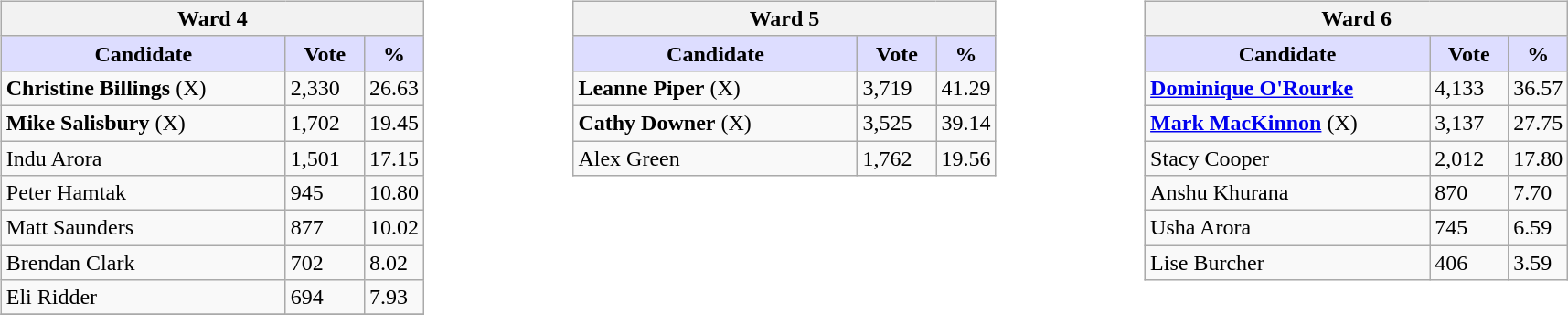<table>
<tr>
<td valign=top width=10%><br><table class=wikitable>
<tr>
<th colspan="3">Ward 4</th>
</tr>
<tr>
<th style="background:#ddf; width:200px;">Candidate</th>
<th style="background:#ddf; width:50px;">Vote</th>
<th style="background:#ddf; width:30px;">%</th>
</tr>
<tr>
<td><strong>Christine Billings</strong> (X)</td>
<td>2,330</td>
<td>26.63</td>
</tr>
<tr>
<td><strong>Mike Salisbury</strong> (X)</td>
<td>1,702</td>
<td>19.45</td>
</tr>
<tr>
<td>Indu Arora</td>
<td>1,501</td>
<td>17.15</td>
</tr>
<tr>
<td>Peter Hamtak</td>
<td>945</td>
<td>10.80</td>
</tr>
<tr>
<td>Matt Saunders</td>
<td>877</td>
<td>10.02</td>
</tr>
<tr>
<td>Brendan Clark</td>
<td>702</td>
<td>8.02</td>
</tr>
<tr>
<td>Eli Ridder</td>
<td>694</td>
<td>7.93</td>
</tr>
<tr>
</tr>
</table>
</td>
<td valign=top width=10%><br><table class=wikitable>
<tr>
<th colspan="3">Ward 5</th>
</tr>
<tr>
<th style="background:#ddf; width:200px;">Candidate</th>
<th style="background:#ddf; width:50px;">Vote</th>
<th style="background:#ddf; width:30px;">%</th>
</tr>
<tr>
<td><strong>Leanne Piper</strong> (X)</td>
<td>3,719</td>
<td>41.29</td>
</tr>
<tr>
<td><strong>Cathy Downer</strong> (X)</td>
<td>3,525</td>
<td>39.14</td>
</tr>
<tr>
<td>Alex Green</td>
<td>1,762</td>
<td>19.56</td>
</tr>
</table>
</td>
<td valign=top width=10%><br><table class=wikitable>
<tr>
<th colspan="3">Ward 6</th>
</tr>
<tr>
<th style="background:#ddf; width:200px;">Candidate</th>
<th style="background:#ddf; width:50px;">Vote</th>
<th style="background:#ddf; width:30px;">%</th>
</tr>
<tr>
<td><strong><a href='#'>Dominique O'Rourke</a></strong></td>
<td>4,133</td>
<td>36.57</td>
</tr>
<tr>
<td><strong><a href='#'>Mark MacKinnon</a></strong> (X)</td>
<td>3,137</td>
<td>27.75</td>
</tr>
<tr>
<td>Stacy Cooper</td>
<td>2,012</td>
<td>17.80</td>
</tr>
<tr>
<td>Anshu Khurana</td>
<td>870</td>
<td>7.70</td>
</tr>
<tr>
<td>Usha Arora</td>
<td>745</td>
<td>6.59</td>
</tr>
<tr>
<td>Lise Burcher</td>
<td>406</td>
<td>3.59</td>
</tr>
</table>
</td>
</tr>
</table>
